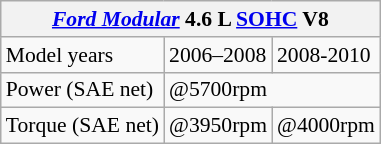<table class="wikitable" style="font-size:90%;">
<tr>
<th colspan="3"><em><a href='#'>Ford Modular</a></em> 4.6 L <a href='#'>SOHC</a> V8</th>
</tr>
<tr>
<td>Model years</td>
<td>2006–2008</td>
<td>2008-2010</td>
</tr>
<tr>
<td>Power (SAE net)</td>
<td colspan="2"> @5700rpm</td>
</tr>
<tr>
<td>Torque (SAE net)</td>
<td> @3950rpm</td>
<td> @4000rpm</td>
</tr>
</table>
